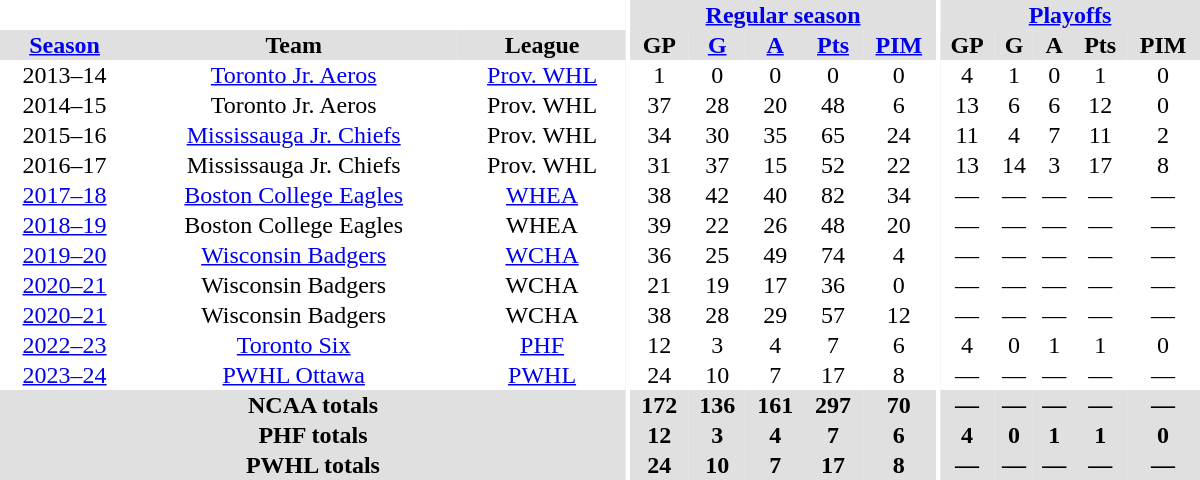<table border="0" cellpadding="1" cellspacing="0" style="text-align:center; width:50em">
<tr bgcolor="#e0e0e0">
<th colspan="3" bgcolor="#ffffff"></th>
<th rowspan="100" bgcolor="#ffffff"></th>
<th colspan="5"><a href='#'>Regular season</a></th>
<th rowspan="100" bgcolor="#ffffff"></th>
<th colspan="5"><a href='#'>Playoffs</a></th>
</tr>
<tr bgcolor="#e0e0e0">
<th><a href='#'>Season</a></th>
<th>Team</th>
<th>League</th>
<th>GP</th>
<th><a href='#'>G</a></th>
<th><a href='#'>A</a></th>
<th><a href='#'>Pts</a></th>
<th><a href='#'>PIM</a></th>
<th>GP</th>
<th>G</th>
<th>A</th>
<th>Pts</th>
<th>PIM</th>
</tr>
<tr>
<td>2013–14</td>
<td><a href='#'>Toronto Jr. Aeros</a></td>
<td><a href='#'>Prov. WHL</a></td>
<td>1</td>
<td>0</td>
<td>0</td>
<td>0</td>
<td>0</td>
<td>4</td>
<td>1</td>
<td>0</td>
<td>1</td>
<td>0</td>
</tr>
<tr>
<td>2014–15</td>
<td>Toronto Jr. Aeros</td>
<td>Prov. WHL</td>
<td>37</td>
<td>28</td>
<td>20</td>
<td>48</td>
<td>6</td>
<td>13</td>
<td>6</td>
<td>6</td>
<td>12</td>
<td>0</td>
</tr>
<tr>
<td>2015–16</td>
<td><a href='#'>Mississauga Jr. Chiefs</a></td>
<td>Prov. WHL</td>
<td>34</td>
<td>30</td>
<td>35</td>
<td>65</td>
<td>24</td>
<td>11</td>
<td>4</td>
<td>7</td>
<td>11</td>
<td>2</td>
</tr>
<tr>
<td>2016–17</td>
<td>Mississauga Jr. Chiefs</td>
<td>Prov. WHL</td>
<td>31</td>
<td>37</td>
<td>15</td>
<td>52</td>
<td>22</td>
<td>13</td>
<td>14</td>
<td>3</td>
<td>17</td>
<td>8</td>
</tr>
<tr>
<td><a href='#'>2017–18</a></td>
<td><a href='#'>Boston College Eagles</a></td>
<td><a href='#'>WHEA</a></td>
<td>38</td>
<td>42</td>
<td>40</td>
<td>82</td>
<td>34</td>
<td>—</td>
<td>—</td>
<td>—</td>
<td>—</td>
<td>—</td>
</tr>
<tr>
<td><a href='#'>2018–19</a></td>
<td>Boston College Eagles</td>
<td>WHEA</td>
<td>39</td>
<td>22</td>
<td>26</td>
<td>48</td>
<td>20</td>
<td>—</td>
<td>—</td>
<td>—</td>
<td>—</td>
<td>—</td>
</tr>
<tr>
<td><a href='#'>2019–20</a></td>
<td><a href='#'>Wisconsin Badgers</a></td>
<td><a href='#'>WCHA</a></td>
<td>36</td>
<td>25</td>
<td>49</td>
<td>74</td>
<td>4</td>
<td>—</td>
<td>—</td>
<td>—</td>
<td>—</td>
<td>—</td>
</tr>
<tr>
<td><a href='#'>2020–21</a></td>
<td>Wisconsin Badgers</td>
<td>WCHA</td>
<td>21</td>
<td>19</td>
<td>17</td>
<td>36</td>
<td>0</td>
<td>—</td>
<td>—</td>
<td>—</td>
<td>—</td>
<td>—</td>
</tr>
<tr>
<td><a href='#'>2020–21</a></td>
<td>Wisconsin Badgers</td>
<td>WCHA</td>
<td>38</td>
<td>28</td>
<td>29</td>
<td>57</td>
<td>12</td>
<td>—</td>
<td>—</td>
<td>—</td>
<td>—</td>
<td>—</td>
</tr>
<tr>
<td><a href='#'>2022–23</a></td>
<td><a href='#'>Toronto Six</a></td>
<td><a href='#'>PHF</a></td>
<td>12</td>
<td>3</td>
<td>4</td>
<td>7</td>
<td>6</td>
<td>4</td>
<td>0</td>
<td>1</td>
<td>1</td>
<td>0</td>
</tr>
<tr>
<td><a href='#'>2023–24</a></td>
<td><a href='#'>PWHL Ottawa</a></td>
<td><a href='#'>PWHL</a></td>
<td>24</td>
<td>10</td>
<td>7</td>
<td>17</td>
<td>8</td>
<td>—</td>
<td>—</td>
<td>—</td>
<td>—</td>
<td>—</td>
</tr>
<tr bgcolor="#e0e0e0">
<th colspan="3">NCAA totals</th>
<th>172</th>
<th>136</th>
<th>161</th>
<th>297</th>
<th>70</th>
<th>—</th>
<th>—</th>
<th>—</th>
<th>—</th>
<th>—</th>
</tr>
<tr bgcolor="#e0e0e0">
<th colspan="3">PHF totals</th>
<th>12</th>
<th>3</th>
<th>4</th>
<th>7</th>
<th>6</th>
<th>4</th>
<th>0</th>
<th>1</th>
<th>1</th>
<th>0</th>
</tr>
<tr bgcolor="#e0e0e0">
<th colspan="3">PWHL totals</th>
<th>24</th>
<th>10</th>
<th>7</th>
<th>17</th>
<th>8</th>
<th>—</th>
<th>—</th>
<th>—</th>
<th>—</th>
<th>—</th>
</tr>
</table>
